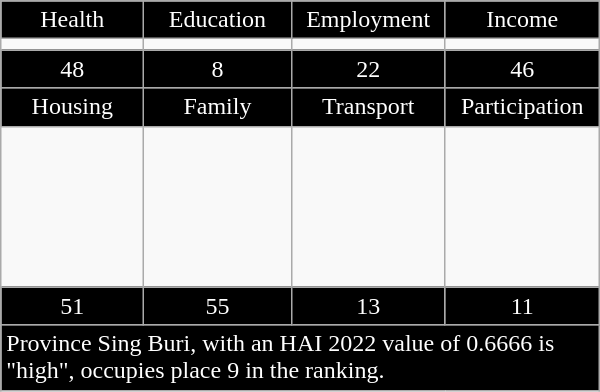<table class="wikitable floatright" style="width:400px;">
<tr>
<td style="text-align:center; width:100px; background:black; color:white;">Health</td>
<td style="text-align:center; width:100px; background:black; color:white;">Education</td>
<td style="text-align:center; width:100px; background:black; color:white;">Employment</td>
<td style="text-align:center; width:100px; background:black; color:white;">Income</td>
</tr>
<tr>
<td></td>
<td></td>
<td></td>
<td></td>
</tr>
<tr>
<td style="text-align:center; background:black; color:white;">48</td>
<td style="text-align:center; background:black; color:white;">8</td>
<td style="text-align:center; background:black; color:white;">22</td>
<td style="text-align:center; background:black; color:white;">46</td>
</tr>
<tr>
<td style="text-align:center; background:black; color:white;">Housing</td>
<td style="text-align:center; background:black; color:white;">Family</td>
<td style="text-align:center; background:black; color:white;">Transport</td>
<td style="text-align:center; background:black; color:white;">Participation</td>
</tr>
<tr>
<td style="height:100px;"></td>
<td></td>
<td></td>
<td></td>
</tr>
<tr>
<td style="text-align:center; background:black; color:white;">51</td>
<td style="text-align:center; background:black; color:white;">55</td>
<td style="text-align:center; background:black; color:white;">13</td>
<td style="text-align:center; background:black; color:white;">11</td>
</tr>
<tr>
<td colspan="4"; style="background:black; color:white;">Province Sing Buri, with an HAI 2022 value of 0.6666 is "high", occupies place 9 in the ranking.</td>
</tr>
</table>
